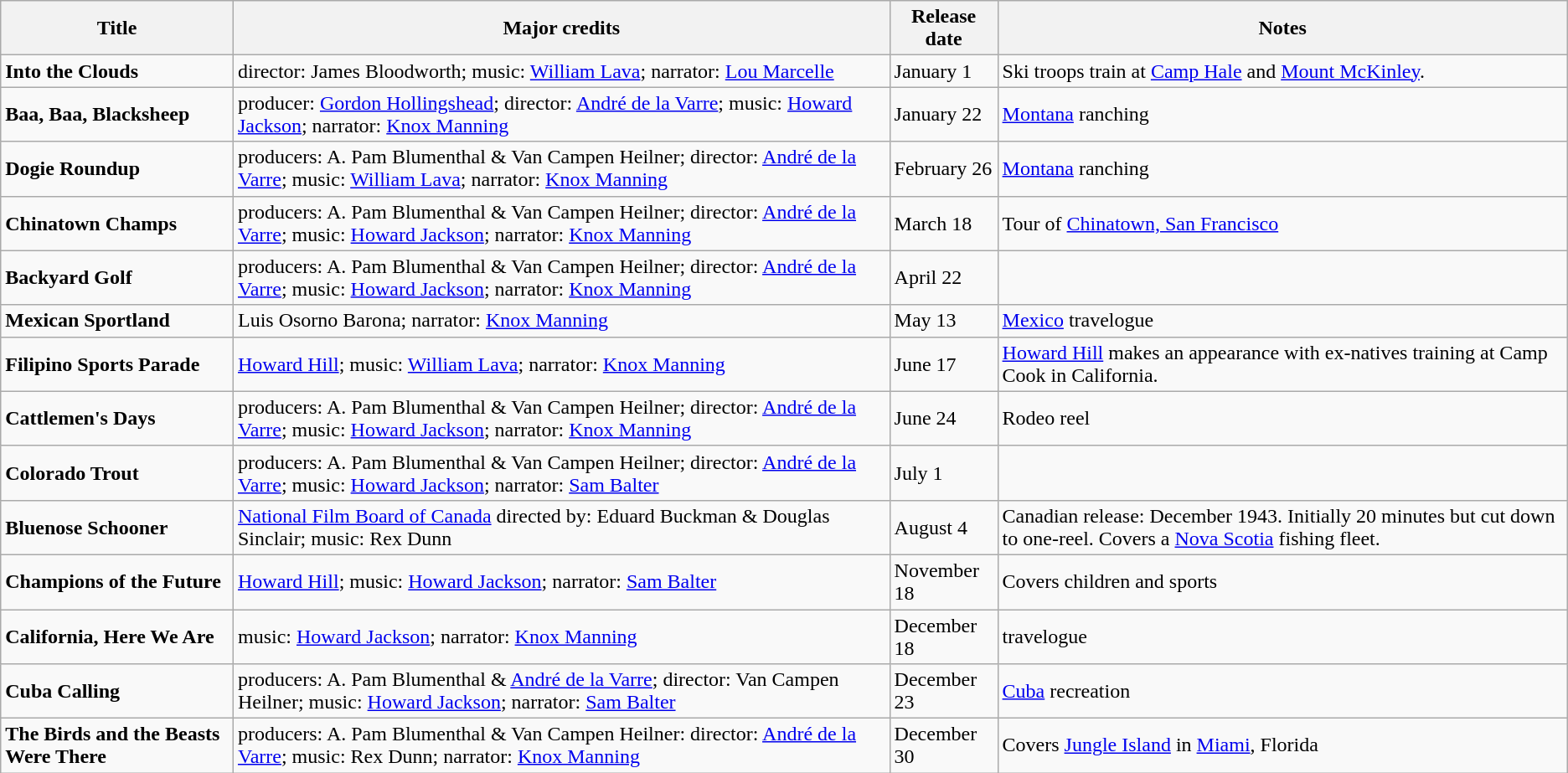<table class="wikitable sortable" border="1">
<tr>
<th>Title</th>
<th>Major credits</th>
<th>Release date</th>
<th>Notes</th>
</tr>
<tr>
<td><strong>Into the Clouds</strong></td>
<td>director: James Bloodworth; music: <a href='#'>William Lava</a>; narrator: <a href='#'>Lou Marcelle</a></td>
<td>January  1</td>
<td>Ski troops train at <a href='#'>Camp Hale</a> and <a href='#'>Mount McKinley</a>.</td>
</tr>
<tr>
<td><strong>Baa, Baa, Blacksheep</strong></td>
<td>producer: <a href='#'>Gordon Hollingshead</a>; director: <a href='#'>André de la Varre</a>; music: <a href='#'>Howard Jackson</a>; narrator: <a href='#'>Knox Manning</a></td>
<td>January  22</td>
<td><a href='#'>Montana</a> ranching</td>
</tr>
<tr>
<td><strong>Dogie Roundup</strong></td>
<td>producers: A. Pam Blumenthal & Van Campen Heilner; director: <a href='#'>André de la Varre</a>; music: <a href='#'>William Lava</a>; narrator: <a href='#'>Knox Manning</a></td>
<td>February  26</td>
<td><a href='#'>Montana</a> ranching</td>
</tr>
<tr>
<td><strong>Chinatown Champs</strong></td>
<td>producers: A. Pam Blumenthal & Van Campen Heilner; director: <a href='#'>André de la Varre</a>; music: <a href='#'>Howard Jackson</a>; narrator: <a href='#'>Knox Manning</a></td>
<td>March 18</td>
<td>Tour of <a href='#'>Chinatown, San Francisco</a></td>
</tr>
<tr>
<td><strong>Backyard Golf</strong></td>
<td>producers: A. Pam Blumenthal & Van Campen Heilner; director: <a href='#'>André de la Varre</a>; music: <a href='#'>Howard Jackson</a>; narrator: <a href='#'>Knox Manning</a></td>
<td>April 22</td>
<td></td>
</tr>
<tr>
<td><strong>Mexican Sportland</strong></td>
<td>Luis Osorno Barona; narrator: <a href='#'>Knox Manning</a></td>
<td>May 13</td>
<td><a href='#'>Mexico</a> travelogue</td>
</tr>
<tr>
<td><strong>Filipino Sports Parade</strong></td>
<td><a href='#'>Howard Hill</a>; music: <a href='#'>William Lava</a>; narrator: <a href='#'>Knox Manning</a></td>
<td>June 17</td>
<td><a href='#'>Howard Hill</a> makes an appearance with ex-natives training at Camp Cook in California.</td>
</tr>
<tr>
<td><strong>Cattlemen's Days</strong></td>
<td>producers: A. Pam Blumenthal & Van Campen Heilner; director: <a href='#'>André de la Varre</a>; music: <a href='#'>Howard Jackson</a>; narrator: <a href='#'>Knox Manning</a></td>
<td>June 24</td>
<td>Rodeo reel</td>
</tr>
<tr>
<td><strong>Colorado Trout</strong></td>
<td>producers: A. Pam Blumenthal & Van Campen Heilner; director: <a href='#'>André de la Varre</a>; music: <a href='#'>Howard Jackson</a>; narrator: <a href='#'>Sam Balter</a></td>
<td>July 1</td>
<td></td>
</tr>
<tr>
<td><strong>Bluenose Schooner</strong></td>
<td><a href='#'>National Film Board of Canada</a> directed by: Eduard Buckman & Douglas Sinclair; music: Rex Dunn</td>
<td>August 4</td>
<td>Canadian release: December 1943. Initially 20 minutes but cut down to one-reel. Covers a <a href='#'>Nova Scotia</a> fishing fleet.</td>
</tr>
<tr>
<td><strong>Champions of the Future</strong></td>
<td><a href='#'>Howard Hill</a>; music: <a href='#'>Howard Jackson</a>; narrator: <a href='#'>Sam Balter</a></td>
<td>November 18</td>
<td>Covers children and sports</td>
</tr>
<tr>
<td><strong>California, Here We Are</strong></td>
<td>music: <a href='#'>Howard Jackson</a>; narrator: <a href='#'>Knox Manning</a></td>
<td>December 18</td>
<td>travelogue</td>
</tr>
<tr>
<td><strong>Cuba Calling</strong></td>
<td>producers: A. Pam Blumenthal & <a href='#'>André de la Varre</a>; director: Van Campen Heilner; music: <a href='#'>Howard Jackson</a>; narrator: <a href='#'>Sam Balter</a></td>
<td>December 23</td>
<td><a href='#'>Cuba</a> recreation</td>
</tr>
<tr>
<td><strong>The Birds and the Beasts Were There</strong></td>
<td>producers: A. Pam Blumenthal & Van Campen Heilner: director: <a href='#'>André de la Varre</a>; music: Rex Dunn; narrator: <a href='#'>Knox Manning</a></td>
<td>December 30</td>
<td>Covers <a href='#'>Jungle Island</a> in <a href='#'>Miami</a>, Florida</td>
</tr>
</table>
